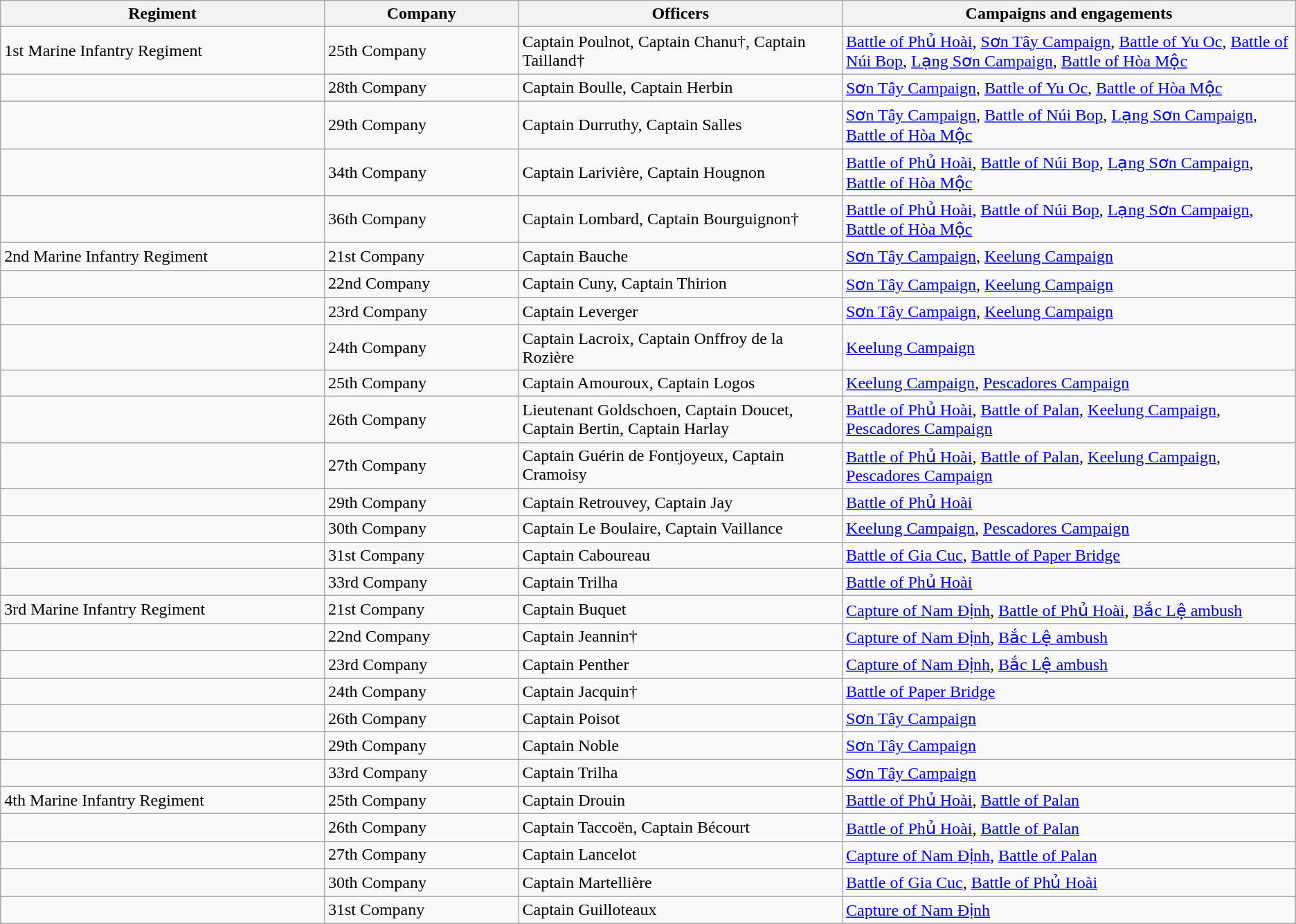<table class="wikitable">
<tr>
<th width=25%>Regiment</th>
<th width=15%>Company</th>
<th width=25%>Officers</th>
<th width=35%>Campaigns and engagements</th>
</tr>
<tr>
<td>1st Marine Infantry Regiment</td>
<td>25th Company</td>
<td>Captain Poulnot, Captain Chanu†, Captain Tailland†</td>
<td><a href='#'>Battle of Phủ Hoài</a>, <a href='#'>Sơn Tây Campaign</a>, <a href='#'>Battle of Yu Oc</a>, <a href='#'>Battle of Núi Bop</a>, <a href='#'>Lạng Sơn Campaign</a>, <a href='#'>Battle of Hòa Mộc</a></td>
</tr>
<tr>
<td></td>
<td>28th Company</td>
<td>Captain Boulle, Captain Herbin</td>
<td><a href='#'>Sơn Tây Campaign</a>, <a href='#'>Battle of Yu Oc</a>, <a href='#'>Battle of Hòa Mộc</a></td>
</tr>
<tr>
<td></td>
<td>29th Company</td>
<td>Captain Durruthy, Captain Salles</td>
<td><a href='#'>Sơn Tây Campaign</a>, <a href='#'>Battle of Núi Bop</a>, <a href='#'>Lạng Sơn Campaign</a>, <a href='#'>Battle of Hòa Mộc</a></td>
</tr>
<tr>
<td></td>
<td>34th Company</td>
<td>Captain Larivière, Captain Hougnon</td>
<td><a href='#'>Battle of Phủ Hoài</a>, <a href='#'>Battle of Núi Bop</a>, <a href='#'>Lạng Sơn Campaign</a>, <a href='#'>Battle of Hòa Mộc</a></td>
</tr>
<tr>
<td></td>
<td>36th Company</td>
<td>Captain Lombard, Captain Bourguignon†</td>
<td><a href='#'>Battle of Phủ Hoài</a>, <a href='#'>Battle of Núi Bop</a>, <a href='#'>Lạng Sơn Campaign</a>, <a href='#'>Battle of Hòa Mộc</a></td>
</tr>
<tr>
<td>2nd Marine Infantry Regiment</td>
<td>21st Company</td>
<td>Captain Bauche</td>
<td><a href='#'>Sơn Tây Campaign</a>, <a href='#'>Keelung Campaign</a></td>
</tr>
<tr>
<td></td>
<td>22nd Company</td>
<td>Captain Cuny, Captain Thirion</td>
<td><a href='#'>Sơn Tây Campaign</a>, <a href='#'>Keelung Campaign</a></td>
</tr>
<tr>
<td></td>
<td>23rd Company</td>
<td>Captain Leverger</td>
<td><a href='#'>Sơn Tây Campaign</a>, <a href='#'>Keelung Campaign</a></td>
</tr>
<tr>
<td></td>
<td>24th Company</td>
<td>Captain Lacroix, Captain Onffroy de la Rozière</td>
<td><a href='#'>Keelung Campaign</a></td>
</tr>
<tr>
<td></td>
<td>25th Company</td>
<td>Captain Amouroux, Captain Logos</td>
<td><a href='#'>Keelung Campaign</a>, <a href='#'>Pescadores Campaign</a></td>
</tr>
<tr>
<td></td>
<td>26th Company</td>
<td>Lieutenant Goldschoen, Captain Doucet, Captain Bertin, Captain Harlay</td>
<td><a href='#'>Battle of Phủ Hoài</a>, <a href='#'>Battle of Palan</a>, <a href='#'>Keelung Campaign</a>, <a href='#'>Pescadores Campaign</a></td>
</tr>
<tr>
<td></td>
<td>27th Company</td>
<td>Captain Guérin de Fontjoyeux, Captain Cramoisy</td>
<td><a href='#'>Battle of Phủ Hoài</a>, <a href='#'>Battle of Palan</a>, <a href='#'>Keelung Campaign</a>, <a href='#'>Pescadores Campaign</a></td>
</tr>
<tr>
<td></td>
<td>29th Company</td>
<td>Captain Retrouvey, Captain Jay</td>
<td><a href='#'>Battle of Phủ Hoài</a></td>
</tr>
<tr>
<td></td>
<td>30th Company</td>
<td>Captain Le Boulaire, Captain Vaillance</td>
<td><a href='#'>Keelung Campaign</a>, <a href='#'>Pescadores Campaign</a></td>
</tr>
<tr>
<td></td>
<td>31st Company</td>
<td>Captain Caboureau</td>
<td><a href='#'>Battle of Gia Cuc</a>, <a href='#'>Battle of Paper Bridge</a></td>
</tr>
<tr>
<td></td>
<td>33rd Company</td>
<td>Captain Trilha</td>
<td><a href='#'>Battle of Phủ Hoài</a></td>
</tr>
<tr>
<td>3rd Marine Infantry Regiment</td>
<td>21st Company</td>
<td>Captain Buquet</td>
<td><a href='#'>Capture of Nam Định</a>, <a href='#'>Battle of Phủ Hoài</a>, <a href='#'>Bắc Lệ ambush</a></td>
</tr>
<tr>
<td></td>
<td>22nd Company</td>
<td>Captain Jeannin†</td>
<td><a href='#'>Capture of Nam Định</a>, <a href='#'>Bắc Lệ ambush</a></td>
</tr>
<tr>
<td></td>
<td>23rd Company</td>
<td>Captain Penther</td>
<td><a href='#'>Capture of Nam Định</a>, <a href='#'>Bắc Lệ ambush</a></td>
</tr>
<tr>
<td></td>
<td>24th Company</td>
<td>Captain Jacquin†</td>
<td><a href='#'>Battle of Paper Bridge</a></td>
</tr>
<tr>
<td></td>
<td>26th Company</td>
<td>Captain Poisot</td>
<td><a href='#'>Sơn Tây Campaign</a></td>
</tr>
<tr>
<td></td>
<td>29th Company</td>
<td>Captain Noble</td>
<td><a href='#'>Sơn Tây Campaign</a></td>
</tr>
<tr>
<td></td>
<td>33rd Company</td>
<td>Captain Trilha</td>
<td><a href='#'>Sơn Tây Campaign</a></td>
</tr>
<tr>
<td>4th Marine Infantry Regiment</td>
<td>25th Company</td>
<td>Captain Drouin</td>
<td><a href='#'>Battle of Phủ Hoài</a>, <a href='#'>Battle of Palan</a></td>
</tr>
<tr>
<td></td>
<td>26th Company</td>
<td>Captain Taccoën, Captain Bécourt</td>
<td><a href='#'>Battle of Phủ Hoài</a>, <a href='#'>Battle of Palan</a></td>
</tr>
<tr>
<td></td>
<td>27th Company</td>
<td>Captain Lancelot</td>
<td><a href='#'>Capture of Nam Định</a>, <a href='#'>Battle of Palan</a></td>
</tr>
<tr>
<td></td>
<td>30th Company</td>
<td>Captain Martellière</td>
<td><a href='#'>Battle of Gia Cuc</a>, <a href='#'>Battle of Phủ Hoài</a></td>
</tr>
<tr>
<td></td>
<td>31st Company</td>
<td>Captain Guilloteaux</td>
<td><a href='#'>Capture of Nam Định</a></td>
</tr>
</table>
